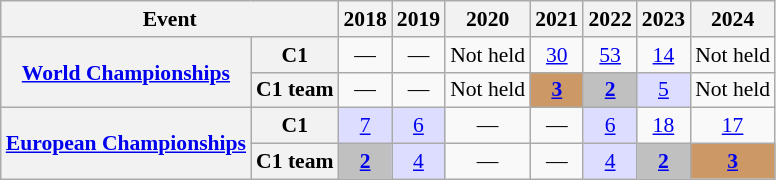<table class="wikitable plainrowheaders" style=font-size:90%>
<tr>
<th scope="col" colspan=2>Event</th>
<th scope="col">2018</th>
<th scope="col">2019</th>
<th scope="col">2020</th>
<th scope="col">2021</th>
<th scope="col">2022</th>
<th scope="col">2023</th>
<th scope="col">2024</th>
</tr>
<tr style="text-align:center;">
<th scope="row" rowspan=2><a href='#'>World Championships</a></th>
<th scope="row">C1</th>
<td>—</td>
<td>—</td>
<td>Not held</td>
<td><a href='#'>30</a></td>
<td><a href='#'>53</a></td>
<td><a href='#'>14</a></td>
<td>Not held</td>
</tr>
<tr style="text-align:center;">
<th scope="row">C1 team</th>
<td>—</td>
<td>—</td>
<td>Not held</td>
<td style="background:#cc9966;"><a href='#'><strong>3</strong></a></td>
<td style="background:silver;"><a href='#'><strong>2</strong></a></td>
<td style="background:#ddf;"><a href='#'>5</a></td>
<td>Not held</td>
</tr>
<tr style="text-align:center;">
<th scope="row" rowspan=2><a href='#'>European Championships</a></th>
<th scope="row">C1</th>
<td style="background:#ddf;"><a href='#'>7</a></td>
<td style="background:#ddf;"><a href='#'>6</a></td>
<td>—</td>
<td>—</td>
<td style="background:#ddf;"><a href='#'>6</a></td>
<td><a href='#'>18</a></td>
<td><a href='#'>17</a></td>
</tr>
<tr style="text-align:center;">
<th scope="row">C1 team</th>
<td style="background:silver;"><a href='#'><strong>2</strong></a></td>
<td style="background:#ddf;"><a href='#'>4</a></td>
<td>—</td>
<td>—</td>
<td style="background:#ddf;"><a href='#'>4</a></td>
<td style="background:silver;"><a href='#'><strong>2</strong></a></td>
<td style="background:#cc9966;"><a href='#'><strong>3</strong></a></td>
</tr>
</table>
